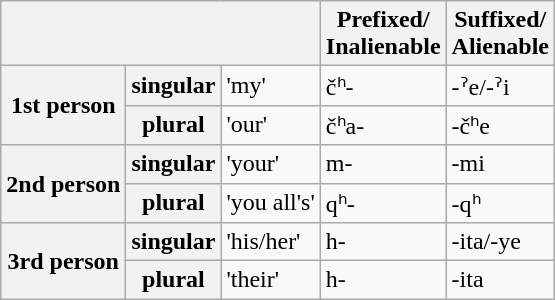<table class="wikitable">
<tr>
<th colspan="3"></th>
<th>Prefixed/<br>Inalienable</th>
<th>Suffixed/<br>Alienable</th>
</tr>
<tr>
<th rowspan="2">1st person</th>
<th>singular</th>
<td>'my'</td>
<td>čʰ-</td>
<td>-ˀe/-ˀi</td>
</tr>
<tr>
<th>plural</th>
<td>'our'</td>
<td>čʰa-</td>
<td>-čʰe</td>
</tr>
<tr>
<th rowspan="2">2nd person</th>
<th>singular</th>
<td>'your'</td>
<td>m-</td>
<td>-mi</td>
</tr>
<tr>
<th>plural</th>
<td>'you all's'</td>
<td>qʰ-</td>
<td>-qʰ</td>
</tr>
<tr>
<th rowspan="2">3rd person</th>
<th>singular</th>
<td>'his/her'</td>
<td>h-</td>
<td>-ita/-ye</td>
</tr>
<tr>
<th>plural</th>
<td>'their'</td>
<td>h-</td>
<td>-ita</td>
</tr>
</table>
